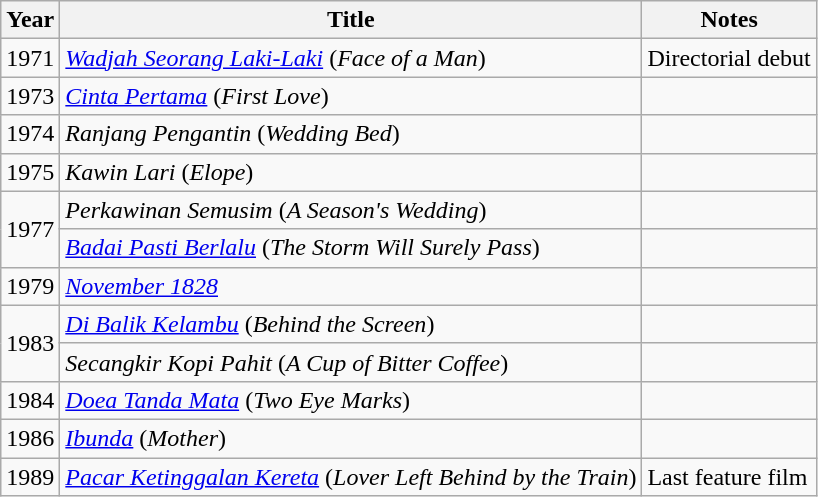<table class="wikitable">
<tr>
<th>Year</th>
<th>Title</th>
<th>Notes</th>
</tr>
<tr>
<td>1971</td>
<td><em><a href='#'>Wadjah Seorang Laki-Laki</a></em> (<em>Face of a Man</em>)</td>
<td>Directorial debut</td>
</tr>
<tr>
<td>1973</td>
<td><em><a href='#'>Cinta Pertama</a></em> (<em>First Love</em>)</td>
<td></td>
</tr>
<tr>
<td>1974</td>
<td><em>Ranjang Pengantin</em> (<em>Wedding Bed</em>)</td>
<td></td>
</tr>
<tr>
<td>1975</td>
<td><em>Kawin Lari</em> (<em>Elope</em>)</td>
<td></td>
</tr>
<tr>
<td rowspan="2">1977</td>
<td><em>Perkawinan Semusim</em> (<em>A Season's Wedding</em>)</td>
<td></td>
</tr>
<tr>
<td><em><a href='#'>Badai Pasti Berlalu</a></em> (<em>The Storm Will Surely Pass</em>)</td>
<td></td>
</tr>
<tr>
<td>1979</td>
<td><em><a href='#'>November 1828</a></em></td>
<td></td>
</tr>
<tr>
<td rowspan="2">1983</td>
<td><em><a href='#'>Di Balik Kelambu</a></em> (<em>Behind the Screen</em>)</td>
<td></td>
</tr>
<tr>
<td><em>Secangkir Kopi Pahit</em> (<em>A Cup of Bitter Coffee</em>)</td>
<td></td>
</tr>
<tr>
<td>1984</td>
<td><em><a href='#'>Doea Tanda Mata</a></em> (<em>Two Eye Marks</em>)</td>
<td></td>
</tr>
<tr>
<td>1986</td>
<td><em><a href='#'>Ibunda</a></em> (<em>Mother</em>)</td>
<td></td>
</tr>
<tr>
<td>1989</td>
<td><em><a href='#'>Pacar Ketinggalan Kereta</a></em> (<em>Lover Left Behind by the Train</em>)</td>
<td>Last feature film</td>
</tr>
</table>
